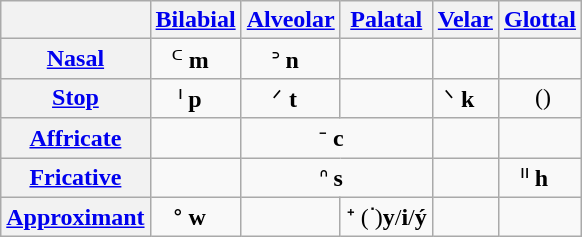<table class="wikitable" style="text-align:center;">
<tr>
<th></th>
<th><a href='#'>Bilabial</a></th>
<th><a href='#'>Alveolar</a></th>
<th><a href='#'>Palatal</a></th>
<th><a href='#'>Velar</a></th>
<th><a href='#'>Glottal</a></th>
</tr>
<tr>
<th><a href='#'>Nasal</a></th>
<td>ᒼ <strong>m</strong>  </td>
<td>ᐣ <strong>n</strong>  </td>
<td></td>
<td></td>
<td></td>
</tr>
<tr>
<th><a href='#'>Stop</a></th>
<td>ᑊ <strong>p</strong>  </td>
<td>ᐟ <strong>t</strong>  </td>
<td></td>
<td>ᐠ <strong>k</strong>  </td>
<td> ()</td>
</tr>
<tr>
<th><a href='#'>Affricate</a></th>
<td></td>
<td colspan=2 align="center">ᐨ <strong>c</strong>  </td>
<td></td>
<td></td>
</tr>
<tr>
<th><a href='#'>Fricative</a></th>
<td></td>
<td colspan=2>ᐢ <strong>s</strong>  </td>
<td></td>
<td>ᐦ <strong>h</strong>  </td>
</tr>
<tr>
<th><a href='#'>Approximant</a></th>
<td>ᐤ <strong>w</strong>  </td>
<td></td>
<td>ᐩ (ᐝ)<strong>y</strong>/<strong>i</strong>/<strong>ý</strong> </td>
<td></td>
<td></td>
</tr>
</table>
